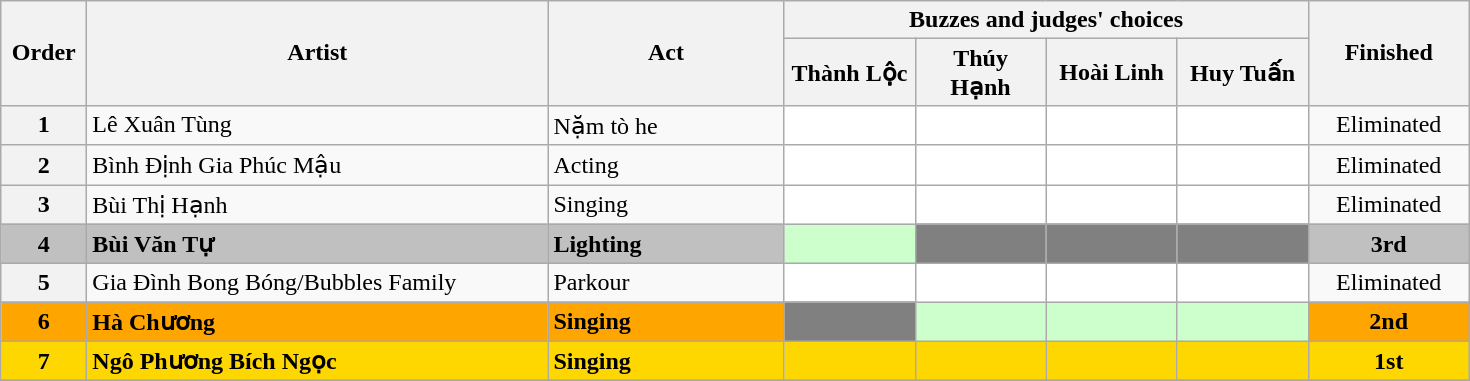<table class="wikitable">
<tr>
<th rowspan=2 width=50>Order</th>
<th rowspan=2 width=300>Artist</th>
<th rowspan=2 width=150>Act</th>
<th colspan=4 width=240>Buzzes and judges' choices</th>
<th rowspan=2 width=100>Finished</th>
</tr>
<tr>
<th width=80>Thành Lộc</th>
<th width=80>Thúy Hạnh</th>
<th width=80>Hoài Linh</th>
<th width=80>Huy Tuấn</th>
</tr>
<tr>
<th>1</th>
<td>Lê Xuân Tùng</td>
<td>Nặm tò he</td>
<td align=center bgcolor=white></td>
<td align=center bgcolor=white></td>
<td align=center bgcolor=white></td>
<td align=center bgcolor=white></td>
<td align=center>Eliminated</td>
</tr>
<tr>
<th>2</th>
<td>Bình Định Gia Phúc Mậu</td>
<td>Acting</td>
<td align=center bgcolor=white></td>
<td align=center bgcolor=white></td>
<td align=center bgcolor=white></td>
<td align=center bgcolor=white></td>
<td align=center>Eliminated</td>
</tr>
<tr>
<th>3</th>
<td>Bùi Thị Hạnh</td>
<td>Singing</td>
<td align=center bgcolor=white></td>
<td align=center bgcolor=white></td>
<td align=center bgcolor=white></td>
<td align=center bgcolor=white></td>
<td align=center>Eliminated</td>
</tr>
<tr>
<td align=center bgcolor=silver><strong>4</strong></td>
<td bgcolor=silver><strong>Bùi Văn Tự</strong></td>
<td bgcolor=silver><strong>Lighting</strong></td>
<td align=center bgcolor="#cfc"></td>
<td align=center bgcolor=gray></td>
<td align=center bgcolor=gray></td>
<td align=center bgcolor=gray></td>
<td align=center bgcolor=silver><strong>3rd</strong></td>
</tr>
<tr>
<th>5</th>
<td>Gia Đình Bong Bóng/Bubbles Family</td>
<td>Parkour</td>
<td align=center bgcolor=white></td>
<td align=center bgcolor=white></td>
<td align=center bgcolor=white></td>
<td align=center bgcolor=white></td>
<td align=center>Eliminated</td>
</tr>
<tr>
<td align=center bgcolor=orange><strong>6</strong></td>
<td bgcolor=orange><strong>Hà Chương</strong></td>
<td bgcolor=orange><strong>Singing</strong></td>
<td align=center bgcolor=gray></td>
<td align=center bgcolor="#cfc"></td>
<td align=center bgcolor="#cfc"></td>
<td align=center bgcolor="#cfc"></td>
<td align=center bgcolor=orange><strong>2nd</strong></td>
</tr>
<tr>
<td align=center bgcolor=gold><strong>7</strong></td>
<td bgcolor=gold><strong>Ngô Phương Bích Ngọc</strong></td>
<td bgcolor=gold><strong>Singing</strong></td>
<td align=center bgcolor=gold></td>
<td align=center bgcolor=gold></td>
<td align=center bgcolor=gold></td>
<td align=center bgcolor=gold></td>
<td align=center bgcolor=gold><strong>1st</strong></td>
</tr>
<tr>
</tr>
</table>
